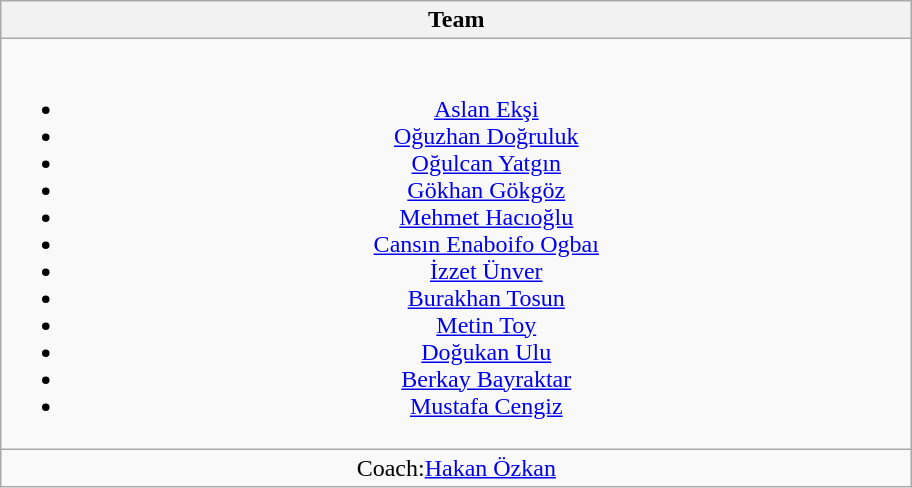<table class="wikitable" style="text-align: center;">
<tr>
<th width=600>Team</th>
</tr>
<tr>
<td><br><ul><li><a href='#'>Aslan Ekşi</a></li><li><a href='#'>Oğuzhan Doğruluk</a></li><li><a href='#'>Oğulcan Yatgın</a></li><li><a href='#'>Gökhan Gökgöz</a></li><li><a href='#'>Mehmet Hacıoğlu</a></li><li><a href='#'>Cansın Enaboifo Ogbaı</a></li><li><a href='#'>İzzet Ünver</a></li><li><a href='#'>Burakhan Tosun</a></li><li><a href='#'>Metin Toy</a></li><li><a href='#'>Doğukan Ulu</a></li><li><a href='#'>Berkay Bayraktar</a></li><li><a href='#'>Mustafa Cengiz</a></li></ul></td>
</tr>
<tr>
<td>Coach:<a href='#'>Hakan Özkan</a></td>
</tr>
</table>
